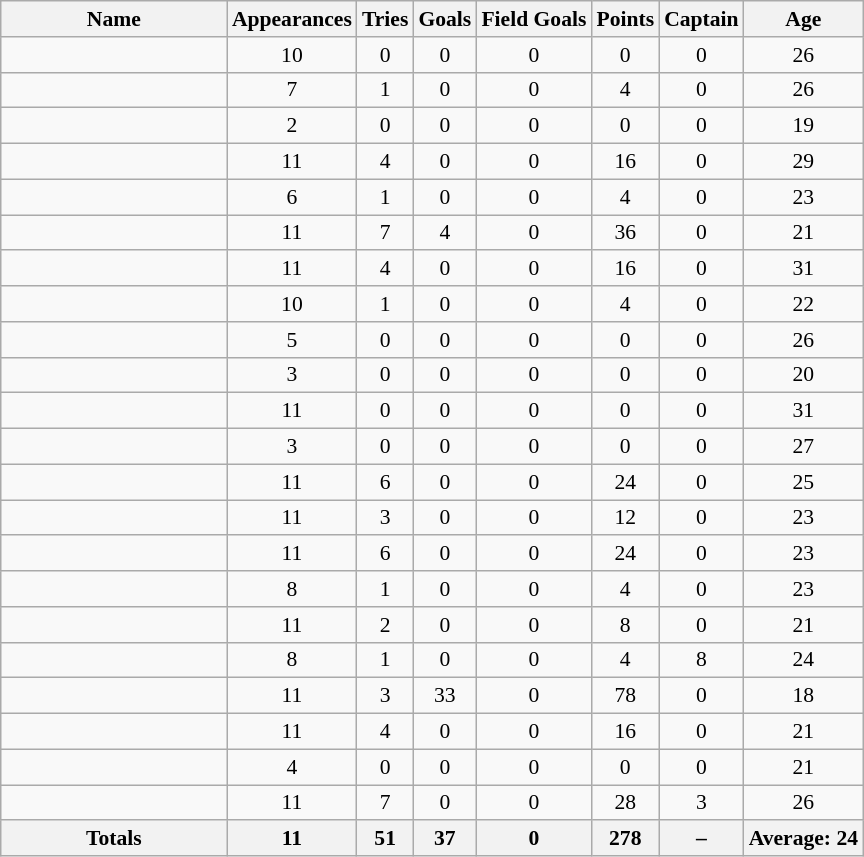<table class="wikitable  sortable" style="text-align: center; font-size:90%">
<tr>
<th style="width:10em">Name</th>
<th>Appearances</th>
<th>Tries</th>
<th>Goals</th>
<th>Field Goals</th>
<th>Points</th>
<th>Captain</th>
<th>Age</th>
</tr>
<tr>
<td></td>
<td>10</td>
<td>0</td>
<td>0</td>
<td>0</td>
<td>0</td>
<td>0</td>
<td>26</td>
</tr>
<tr>
<td></td>
<td>7</td>
<td>1</td>
<td>0</td>
<td>0</td>
<td>4</td>
<td>0</td>
<td>26</td>
</tr>
<tr>
<td></td>
<td>2</td>
<td>0</td>
<td>0</td>
<td>0</td>
<td>0</td>
<td>0</td>
<td>19</td>
</tr>
<tr>
<td></td>
<td>11</td>
<td>4</td>
<td>0</td>
<td>0</td>
<td>16</td>
<td>0</td>
<td>29</td>
</tr>
<tr>
<td></td>
<td>6</td>
<td>1</td>
<td>0</td>
<td>0</td>
<td>4</td>
<td>0</td>
<td>23</td>
</tr>
<tr>
<td></td>
<td>11</td>
<td>7</td>
<td>4</td>
<td>0</td>
<td>36</td>
<td>0</td>
<td>21</td>
</tr>
<tr>
<td></td>
<td>11</td>
<td>4</td>
<td>0</td>
<td>0</td>
<td>16</td>
<td>0</td>
<td>31</td>
</tr>
<tr>
<td></td>
<td>10</td>
<td>1</td>
<td>0</td>
<td>0</td>
<td>4</td>
<td>0</td>
<td>22</td>
</tr>
<tr>
<td></td>
<td>5</td>
<td>0</td>
<td>0</td>
<td>0</td>
<td>0</td>
<td>0</td>
<td>26</td>
</tr>
<tr>
<td></td>
<td>3</td>
<td>0</td>
<td>0</td>
<td>0</td>
<td>0</td>
<td>0</td>
<td>20</td>
</tr>
<tr>
<td></td>
<td>11</td>
<td>0</td>
<td>0</td>
<td>0</td>
<td>0</td>
<td>0</td>
<td>31</td>
</tr>
<tr>
<td></td>
<td>3</td>
<td>0</td>
<td>0</td>
<td>0</td>
<td>0</td>
<td>0</td>
<td>27</td>
</tr>
<tr>
<td></td>
<td>11</td>
<td>6</td>
<td>0</td>
<td>0</td>
<td>24</td>
<td>0</td>
<td>25</td>
</tr>
<tr>
<td></td>
<td>11</td>
<td>3</td>
<td>0</td>
<td>0</td>
<td>12</td>
<td>0</td>
<td>23</td>
</tr>
<tr>
<td></td>
<td>11</td>
<td>6</td>
<td>0</td>
<td>0</td>
<td>24</td>
<td>0</td>
<td>23</td>
</tr>
<tr>
<td></td>
<td>8</td>
<td>1</td>
<td>0</td>
<td>0</td>
<td>4</td>
<td>0</td>
<td>23</td>
</tr>
<tr>
<td></td>
<td>11</td>
<td>2</td>
<td>0</td>
<td>0</td>
<td>8</td>
<td>0</td>
<td>21</td>
</tr>
<tr>
<td></td>
<td>8</td>
<td>1</td>
<td>0</td>
<td>0</td>
<td>4</td>
<td>8</td>
<td>24</td>
</tr>
<tr>
<td></td>
<td>11</td>
<td>3</td>
<td>33</td>
<td>0</td>
<td>78</td>
<td>0</td>
<td>18</td>
</tr>
<tr>
<td></td>
<td>11</td>
<td>4</td>
<td>0</td>
<td>0</td>
<td>16</td>
<td>0</td>
<td>21</td>
</tr>
<tr>
<td></td>
<td>4</td>
<td>0</td>
<td>0</td>
<td>0</td>
<td>0</td>
<td>0</td>
<td>21</td>
</tr>
<tr>
<td></td>
<td>11</td>
<td>7</td>
<td>0</td>
<td>0</td>
<td>28</td>
<td>3</td>
<td>26</td>
</tr>
<tr class="sortbottom">
<th>Totals</th>
<th>11</th>
<th>51</th>
<th>37</th>
<th>0</th>
<th>278</th>
<th>–</th>
<th>Average: 24</th>
</tr>
</table>
